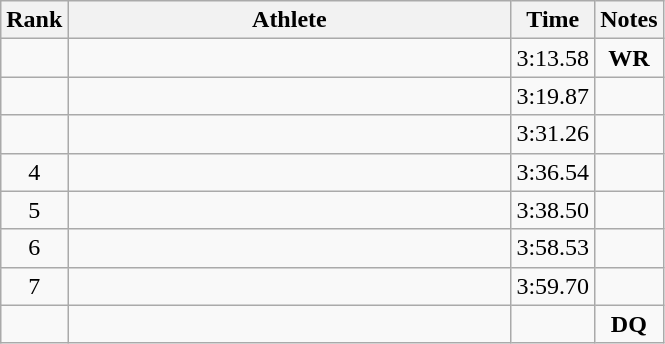<table class=wikitable>
<tr>
<th>Rank</th>
<th style=width:18em>Athlete</th>
<th>Time</th>
<th>Notes</th>
</tr>
<tr align=center>
<td></td>
<td align=left></td>
<td>3:13.58</td>
<td><strong>WR</strong></td>
</tr>
<tr align=center>
<td></td>
<td align=left></td>
<td>3:19.87</td>
<td></td>
</tr>
<tr align=center>
<td></td>
<td align=left></td>
<td>3:31.26</td>
<td></td>
</tr>
<tr align=center>
<td>4</td>
<td align=left></td>
<td>3:36.54</td>
<td></td>
</tr>
<tr align=center>
<td>5</td>
<td align=left></td>
<td>3:38.50</td>
<td></td>
</tr>
<tr align=center>
<td>6</td>
<td align=left></td>
<td>3:58.53</td>
<td></td>
</tr>
<tr align=center>
<td>7</td>
<td align=left></td>
<td>3:59.70</td>
<td></td>
</tr>
<tr align=center>
<td></td>
<td align=left></td>
<td></td>
<td><strong>DQ</strong></td>
</tr>
</table>
